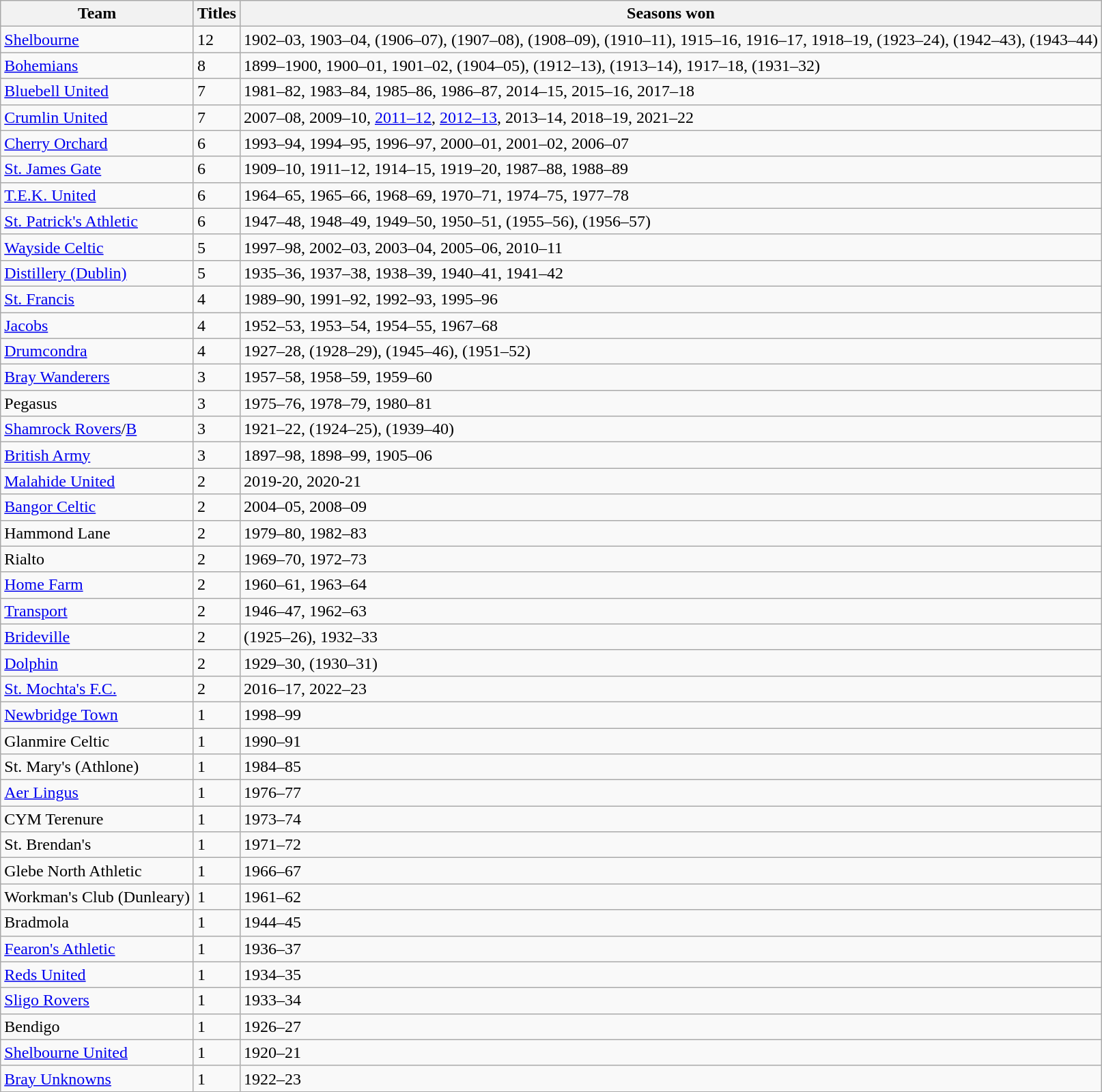<table class="wikitable sortable">
<tr>
<th>Team</th>
<th>Titles</th>
<th>Seasons won</th>
</tr>
<tr>
<td><a href='#'>Shelbourne</a></td>
<td>12</td>
<td>1902–03, 1903–04, (1906–07), (1907–08), (1908–09), (1910–11), 1915–16, 1916–17, 1918–19, (1923–24), (1942–43), (1943–44)</td>
</tr>
<tr>
<td><a href='#'>Bohemians</a></td>
<td>8</td>
<td>1899–1900, 1900–01, 1901–02, (1904–05), (1912–13), (1913–14), 1917–18, (1931–32)</td>
</tr>
<tr>
<td><a href='#'>Bluebell United</a></td>
<td>7</td>
<td>1981–82, 1983–84, 1985–86, 1986–87, 2014–15, 2015–16, 2017–18</td>
</tr>
<tr>
<td><a href='#'>Crumlin United</a></td>
<td>7</td>
<td>2007–08, 2009–10, <a href='#'>2011–12</a>, <a href='#'>2012–13</a>, 2013–14, 2018–19, 2021–22</td>
</tr>
<tr>
<td><a href='#'>Cherry Orchard</a></td>
<td>6</td>
<td>1993–94, 1994–95, 1996–97, 2000–01, 2001–02, 2006–07</td>
</tr>
<tr>
<td><a href='#'>St. James Gate</a></td>
<td>6</td>
<td>1909–10, 1911–12, 1914–15, 1919–20, 1987–88, 1988–89</td>
</tr>
<tr>
<td><a href='#'>T.E.K. United</a></td>
<td>6</td>
<td>1964–65, 1965–66, 1968–69, 1970–71, 1974–75, 1977–78</td>
</tr>
<tr>
<td><a href='#'>St. Patrick's Athletic</a></td>
<td>6</td>
<td>1947–48, 1948–49, 1949–50, 1950–51, (1955–56), (1956–57)</td>
</tr>
<tr>
<td><a href='#'>Wayside Celtic</a></td>
<td>5</td>
<td>1997–98, 2002–03, 2003–04, 2005–06, 2010–11</td>
</tr>
<tr>
<td><a href='#'>Distillery (Dublin)</a></td>
<td>5</td>
<td>1935–36, 1937–38, 1938–39, 1940–41, 1941–42</td>
</tr>
<tr>
<td><a href='#'>St. Francis</a></td>
<td>4</td>
<td>1989–90, 1991–92, 1992–93, 1995–96</td>
</tr>
<tr>
<td><a href='#'>Jacobs</a></td>
<td>4</td>
<td>1952–53, 1953–54, 1954–55, 1967–68</td>
</tr>
<tr>
<td><a href='#'>Drumcondra</a></td>
<td>4</td>
<td>1927–28, (1928–29), (1945–46), (1951–52)</td>
</tr>
<tr>
<td><a href='#'>Bray Wanderers</a></td>
<td>3</td>
<td>1957–58, 1958–59, 1959–60</td>
</tr>
<tr>
<td>Pegasus</td>
<td>3</td>
<td>1975–76, 1978–79, 1980–81</td>
</tr>
<tr>
<td><a href='#'>Shamrock Rovers</a>/<a href='#'>B</a></td>
<td>3</td>
<td>1921–22, (1924–25), (1939–40)</td>
</tr>
<tr>
<td><a href='#'>British Army</a><em></em></td>
<td>3</td>
<td>1897–98, 1898–99, 1905–06</td>
</tr>
<tr>
<td><a href='#'>Malahide  United</a></td>
<td>2</td>
<td>2019-20, 2020-21</td>
</tr>
<tr>
<td><a href='#'>Bangor Celtic</a></td>
<td>2</td>
<td>2004–05, 2008–09</td>
</tr>
<tr>
<td>Hammond Lane</td>
<td>2</td>
<td>1979–80, 1982–83</td>
</tr>
<tr>
<td>Rialto</td>
<td>2</td>
<td>1969–70, 1972–73</td>
</tr>
<tr>
<td><a href='#'>Home Farm</a></td>
<td>2</td>
<td>1960–61, 1963–64</td>
</tr>
<tr>
<td><a href='#'>Transport</a></td>
<td>2</td>
<td>1946–47, 1962–63</td>
</tr>
<tr>
<td><a href='#'>Brideville</a></td>
<td>2</td>
<td>(1925–26), 1932–33</td>
</tr>
<tr>
<td><a href='#'>Dolphin</a></td>
<td>2</td>
<td>1929–30, (1930–31)</td>
</tr>
<tr>
<td><a href='#'>St. Mochta's F.C.</a></td>
<td>2</td>
<td>2016–17, 2022–23</td>
</tr>
<tr>
<td><a href='#'>Newbridge Town</a></td>
<td>1</td>
<td>1998–99</td>
</tr>
<tr>
<td>Glanmire Celtic</td>
<td>1</td>
<td>1990–91</td>
</tr>
<tr>
<td>St. Mary's (Athlone)</td>
<td>1</td>
<td>1984–85</td>
</tr>
<tr>
<td><a href='#'>Aer Lingus</a></td>
<td>1</td>
<td>1976–77</td>
</tr>
<tr>
<td>CYM Terenure</td>
<td>1</td>
<td>1973–74</td>
</tr>
<tr>
<td>St. Brendan's</td>
<td>1</td>
<td>1971–72</td>
</tr>
<tr>
<td>Glebe North Athletic</td>
<td>1</td>
<td>1966–67</td>
</tr>
<tr>
<td>Workman's Club (Dunleary)</td>
<td>1</td>
<td>1961–62</td>
</tr>
<tr>
<td>Bradmola</td>
<td>1</td>
<td>1944–45</td>
</tr>
<tr>
<td><a href='#'>Fearon's Athletic</a></td>
<td>1</td>
<td>1936–37</td>
</tr>
<tr>
<td><a href='#'>Reds United</a></td>
<td>1</td>
<td>1934–35</td>
</tr>
<tr>
<td><a href='#'>Sligo Rovers</a></td>
<td>1</td>
<td>1933–34</td>
</tr>
<tr>
<td>Bendigo</td>
<td>1</td>
<td>1926–27</td>
</tr>
<tr>
<td><a href='#'>Shelbourne United</a></td>
<td>1</td>
<td>1920–21</td>
</tr>
<tr>
<td><a href='#'>Bray Unknowns</a></td>
<td>1</td>
<td>1922–23</td>
</tr>
</table>
